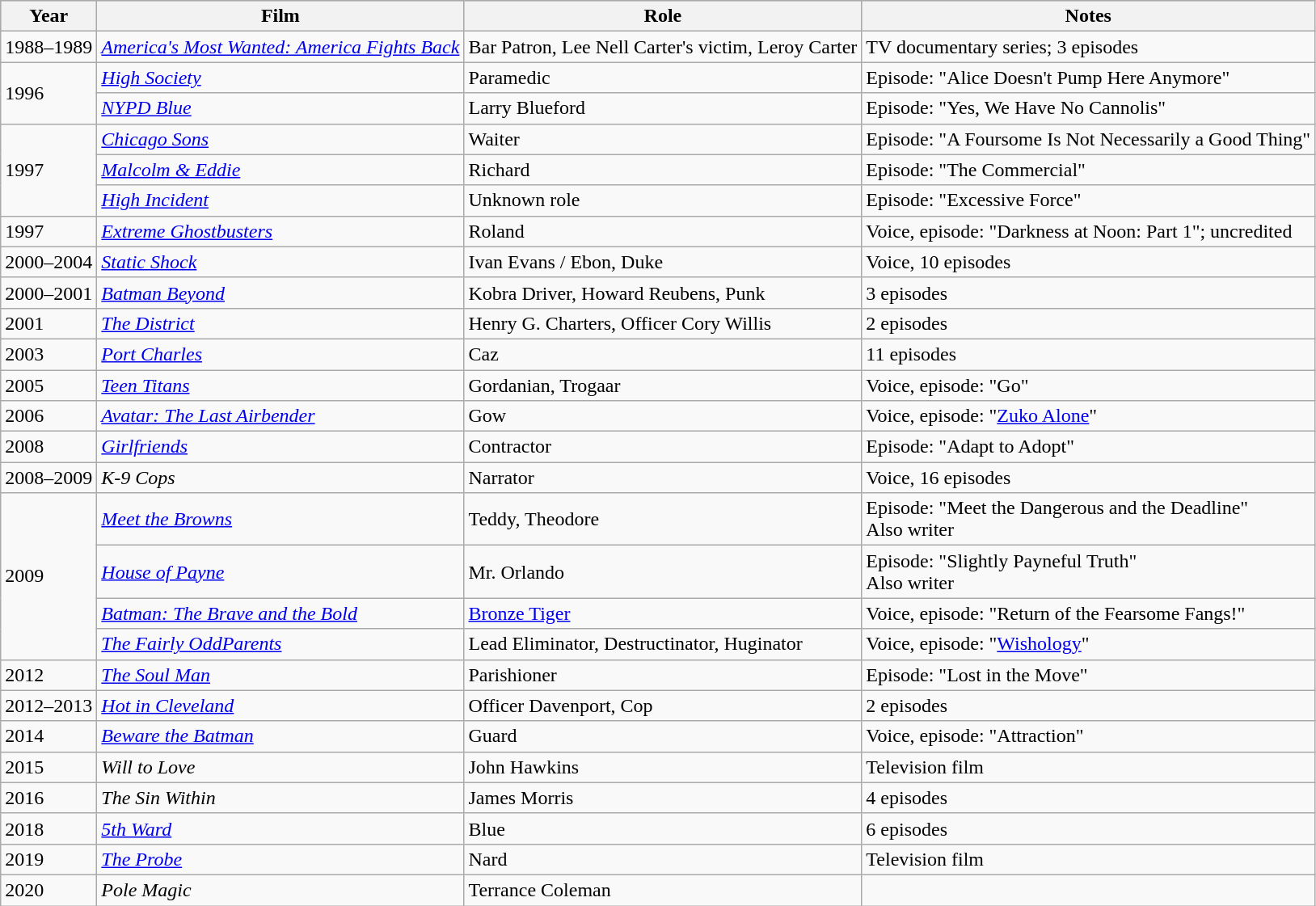<table class="wikitable plainrowheaders">
<tr style="background:#b0c4de; text-align:center;">
<th>Year</th>
<th>Film</th>
<th>Role</th>
<th>Notes</th>
</tr>
<tr>
<td>1988–1989</td>
<td><em><a href='#'>America's Most Wanted: America Fights Back</a></em></td>
<td>Bar Patron, Lee Nell Carter's victim, Leroy Carter</td>
<td>TV documentary series; 3 episodes</td>
</tr>
<tr>
<td rowspan="2">1996</td>
<td><em><a href='#'>High Society</a></em></td>
<td>Paramedic</td>
<td>Episode: "Alice Doesn't Pump Here Anymore"</td>
</tr>
<tr>
<td><em><a href='#'>NYPD Blue</a></em></td>
<td>Larry Blueford</td>
<td>Episode: "Yes, We Have No Cannolis"</td>
</tr>
<tr>
<td rowspan="3">1997</td>
<td><em><a href='#'>Chicago Sons</a></em></td>
<td>Waiter</td>
<td>Episode: "A Foursome Is Not Necessarily a Good Thing"</td>
</tr>
<tr>
<td><em><a href='#'>Malcolm & Eddie</a></em></td>
<td>Richard</td>
<td>Episode: "The Commercial"</td>
</tr>
<tr>
<td><em><a href='#'>High Incident</a></em></td>
<td>Unknown role</td>
<td>Episode: "Excessive Force"</td>
</tr>
<tr>
<td>1997</td>
<td><em><a href='#'>Extreme Ghostbusters</a></em></td>
<td>Roland</td>
<td>Voice, episode: "Darkness at Noon: Part 1"; uncredited</td>
</tr>
<tr>
<td>2000–2004</td>
<td><em><a href='#'>Static Shock</a></em></td>
<td>Ivan Evans / Ebon, Duke</td>
<td>Voice, 10 episodes</td>
</tr>
<tr>
<td>2000–2001</td>
<td><em><a href='#'>Batman Beyond</a></em></td>
<td>Kobra Driver, Howard Reubens, Punk</td>
<td>3 episodes</td>
</tr>
<tr>
<td>2001</td>
<td><em><a href='#'>The District</a></em></td>
<td>Henry G. Charters, Officer Cory Willis</td>
<td>2 episodes</td>
</tr>
<tr>
<td>2003</td>
<td><em><a href='#'>Port Charles</a></em></td>
<td>Caz</td>
<td>11 episodes</td>
</tr>
<tr>
<td>2005</td>
<td><em><a href='#'>Teen Titans</a></em></td>
<td>Gordanian, Trogaar</td>
<td>Voice, episode: "Go"</td>
</tr>
<tr>
<td>2006</td>
<td><em><a href='#'>Avatar: The Last Airbender</a></em></td>
<td>Gow</td>
<td>Voice, episode: "<a href='#'>Zuko Alone</a>"</td>
</tr>
<tr>
<td>2008</td>
<td><em><a href='#'>Girlfriends</a></em></td>
<td>Contractor</td>
<td>Episode: "Adapt to Adopt"</td>
</tr>
<tr>
<td>2008–2009</td>
<td><em>K-9 Cops</em></td>
<td>Narrator</td>
<td>Voice, 16 episodes</td>
</tr>
<tr>
<td rowspan="4">2009</td>
<td><em><a href='#'>Meet the Browns</a></em></td>
<td>Teddy, Theodore</td>
<td>Episode: "Meet the Dangerous and the Deadline"<br>Also writer</td>
</tr>
<tr>
<td><em><a href='#'>House of Payne</a></em></td>
<td>Mr. Orlando</td>
<td>Episode: "Slightly Payneful Truth"<br>Also writer</td>
</tr>
<tr>
<td><em><a href='#'>Batman: The Brave and the Bold</a></em></td>
<td><a href='#'>Bronze Tiger</a></td>
<td>Voice, episode: "Return of the Fearsome Fangs!"</td>
</tr>
<tr>
<td><em><a href='#'>The Fairly OddParents</a></em></td>
<td>Lead Eliminator, Destructinator, Huginator</td>
<td>Voice, episode: "<a href='#'>Wishology</a>"</td>
</tr>
<tr>
<td>2012</td>
<td><em><a href='#'>The Soul Man</a></em></td>
<td>Parishioner</td>
<td>Episode: "Lost in the Move"</td>
</tr>
<tr>
<td>2012–2013</td>
<td><em><a href='#'>Hot in Cleveland</a></em></td>
<td>Officer Davenport, Cop</td>
<td>2 episodes</td>
</tr>
<tr>
<td>2014</td>
<td><em><a href='#'>Beware the Batman</a></em></td>
<td>Guard</td>
<td>Voice, episode: "Attraction"</td>
</tr>
<tr>
<td>2015</td>
<td><em>Will to Love</em></td>
<td>John Hawkins</td>
<td>Television film</td>
</tr>
<tr>
<td>2016</td>
<td><em>The Sin Within</em></td>
<td>James Morris</td>
<td>4 episodes</td>
</tr>
<tr>
<td>2018</td>
<td><em><a href='#'>5th Ward</a></em></td>
<td>Blue</td>
<td>6 episodes</td>
</tr>
<tr>
<td>2019</td>
<td><em><a href='#'>The Probe</a></em></td>
<td>Nard</td>
<td>Television film</td>
</tr>
<tr>
<td>2020</td>
<td><em>Pole Magic</em></td>
<td>Terrance Coleman</td>
<td></td>
</tr>
</table>
